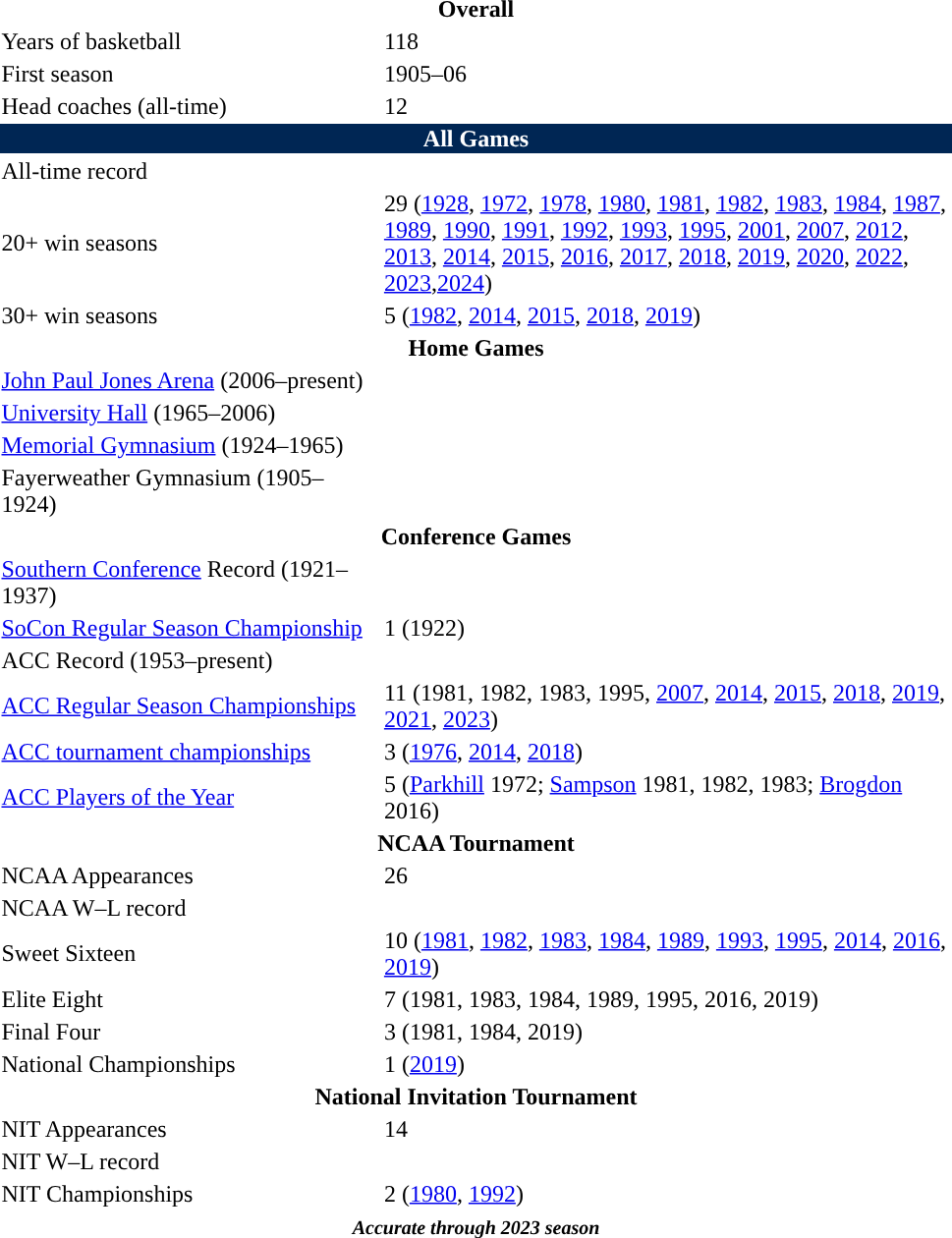<table style="width:650px;" class="toccolours">
<tr>
<th colspan="2">Overall</th>
</tr>
<tr>
<td style="width:40%;">Years of basketball</td>
<td>118</td>
</tr>
<tr>
<td>First season</td>
<td>1905–06</td>
</tr>
<tr>
<td>Head coaches (all-time)</td>
<td>12</td>
</tr>
<tr>
<th colspan="2" style="background:#002654; color:white;">All Games</th>
</tr>
<tr>
<td>All-time record</td>
<td></td>
</tr>
<tr>
<td>20+ win seasons</td>
<td>29 (<a href='#'>1928</a>, <a href='#'>1972</a>, <a href='#'>1978</a>, <a href='#'>1980</a>, <a href='#'>1981</a>, <a href='#'>1982</a>, <a href='#'>1983</a>, <a href='#'>1984</a>, <a href='#'>1987</a>, <a href='#'>1989</a>, <a href='#'>1990</a>, <a href='#'>1991</a>, <a href='#'>1992</a>, <a href='#'>1993</a>, <a href='#'>1995</a>, <a href='#'>2001</a>, <a href='#'>2007</a>, <a href='#'>2012</a>, <a href='#'>2013</a>, <a href='#'>2014</a>, <a href='#'>2015</a>, <a href='#'>2016</a>, <a href='#'>2017</a>, <a href='#'>2018</a>, <a href='#'>2019</a>, <a href='#'>2020</a>, <a href='#'>2022</a>, <a href='#'>2023</a>,<a href='#'>2024</a>)</td>
</tr>
<tr>
<td>30+ win seasons</td>
<td>5 (<a href='#'>1982</a>, <a href='#'>2014</a>, <a href='#'>2015</a>, <a href='#'>2018</a>, <a href='#'>2019</a>)</td>
</tr>
<tr>
<th colspan="2">Home Games</th>
</tr>
<tr>
<td><a href='#'>John Paul Jones Arena</a> (2006–present)</td>
<td> </td>
</tr>
<tr>
<td><a href='#'>University Hall</a> (1965–2006)</td>
<td></td>
</tr>
<tr>
<td><a href='#'>Memorial Gymnasium</a> (1924–1965)</td>
<td></td>
</tr>
<tr>
<td>Fayerweather Gymnasium (1905–1924)</td>
<td></td>
</tr>
<tr>
<th colspan="2">Conference Games</th>
</tr>
<tr>
<td><a href='#'>Southern Conference</a> Record (1921–1937)</td>
<td></td>
</tr>
<tr>
<td><a href='#'>SoCon Regular Season Championship</a></td>
<td>1 (1922)</td>
</tr>
<tr>
<td>ACC Record (1953–present)</td>
<td> </td>
</tr>
<tr>
<td><a href='#'>ACC Regular Season Championships</a></td>
<td>11 (1981, 1982, 1983, 1995, <a href='#'>2007</a>, <a href='#'>2014</a>, <a href='#'>2015</a>, <a href='#'>2018</a>, <a href='#'>2019</a>, <a href='#'>2021</a>, <a href='#'>2023</a>)</td>
</tr>
<tr>
<td><a href='#'>ACC tournament championships</a></td>
<td>3 (<a href='#'>1976</a>, <a href='#'>2014</a>, <a href='#'>2018</a>)</td>
</tr>
<tr>
<td><a href='#'>ACC Players of the Year</a></td>
<td>5 (<a href='#'>Parkhill</a> 1972; <a href='#'>Sampson</a> 1981, 1982, 1983; <a href='#'>Brogdon</a> 2016)</td>
</tr>
<tr>
<th colspan="2">NCAA Tournament</th>
</tr>
<tr>
<td>NCAA Appearances</td>
<td>26</td>
</tr>
<tr>
<td>NCAA W–L record</td>
<td></td>
</tr>
<tr>
<td>Sweet Sixteen</td>
<td>10 (<a href='#'>1981</a>, <a href='#'>1982</a>, <a href='#'>1983</a>, <a href='#'>1984</a>, <a href='#'>1989</a>, <a href='#'>1993</a>, <a href='#'>1995</a>, <a href='#'>2014</a>, <a href='#'>2016</a>, <a href='#'>2019</a>)</td>
</tr>
<tr>
<td>Elite Eight</td>
<td>7 (1981, 1983, 1984, 1989, 1995, 2016, 2019)</td>
</tr>
<tr>
<td>Final Four</td>
<td>3 (1981, 1984, 2019)</td>
</tr>
<tr>
<td>National Championships</td>
<td>1 (<a href='#'>2019</a>)</td>
</tr>
<tr>
<th colspan="2">National Invitation Tournament</th>
</tr>
<tr>
<td>NIT Appearances</td>
<td>14</td>
</tr>
<tr>
<td>NIT W–L record</td>
<td></td>
</tr>
<tr>
<td>NIT Championships</td>
<td>2 (<a href='#'>1980</a>, <a href='#'>1992</a>)</td>
</tr>
<tr>
<th colspan="2"><small><em>Accurate through 2023 season</em></small> </th>
</tr>
</table>
